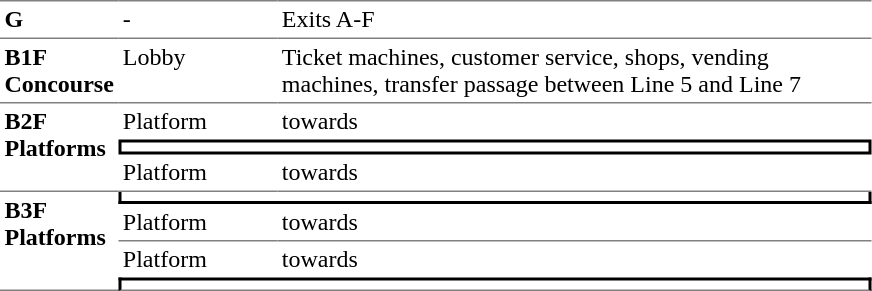<table table border=0 cellspacing=0 cellpadding=3>
<tr>
<td style="border-top:solid 1px gray;" width=50 valign=top><strong>G</strong></td>
<td style="border-top:solid 1px gray;" width=100 valign=top>-</td>
<td style="border-top:solid 1px gray;" width=390 valign=top>Exits A-F</td>
</tr>
<tr>
<td style="border-bottom:solid 1px gray; border-top:solid 1px gray;" valign=top width=50><strong>B1F<br>Concourse</strong></td>
<td style="border-bottom:solid 1px gray; border-top:solid 1px gray;" valign=top width=100>Lobby</td>
<td style="border-bottom:solid 1px gray; border-top:solid 1px gray;" valign=top width=390>Ticket machines, customer service, shops, vending machines, transfer passage between Line 5 and Line 7</td>
</tr>
<tr>
<td style="border-bottom:solid 1px gray; border-top:solid 0 gray;" valign=top width=50 rowspan="3"><strong>B2F<br> Platforms</strong></td>
<td>Platform</td>
<td>  towards  </td>
</tr>
<tr>
<td style="border-right:solid 2px black;border-left:solid 2px black;border-top:solid 2px black;border-bottom:solid 2px black;text-align:center;" colspan=2></td>
</tr>
<tr>
<td style="border-bottom:solid 1px gray;">Platform</td>
<td style="border-bottom:solid 1px gray;">  towards   </td>
</tr>
<tr>
<td style="border-bottom:solid 1px gray;" rowspan="4" valign=top><strong>B3F<br> Platforms</strong></td>
<td style="border-right:solid 2px black;border-left:solid 2px black;border-bottom:solid 2px black;text-align:center;" colspan=2></td>
</tr>
<tr>
<td>Platform</td>
<td>  towards  </td>
</tr>
<tr>
<td style="border-top:solid 1px gray;">Platform</td>
<td style="border-top:solid 1px gray;">  towards   </td>
</tr>
<tr>
<td style="border-right:solid 2px black;border-left:solid 2px black;border-top:solid 2px black;border-bottom:solid 1px gray;text-align:center;" colspan=2></td>
</tr>
</table>
